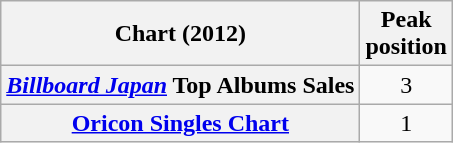<table class="wikitable plainrowheaders sortable" style="text-align:center;" border="1">
<tr>
<th scope="col">Chart (2012)</th>
<th scope="col">Peak<br>position</th>
</tr>
<tr>
<th scope="row"><em><a href='#'>Billboard Japan</a></em> Top Albums Sales</th>
<td>3</td>
</tr>
<tr>
<th scope="row"><a href='#'>Oricon Singles Chart</a></th>
<td>1</td>
</tr>
</table>
